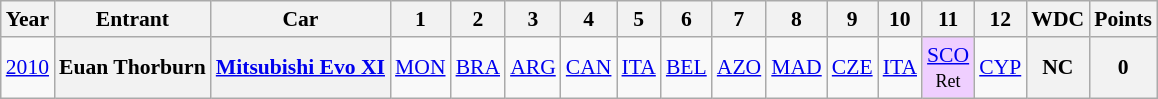<table class="wikitable" border="1" style="text-align:center; font-size:90%;">
<tr>
<th>Year</th>
<th>Entrant</th>
<th>Car</th>
<th>1</th>
<th>2</th>
<th>3</th>
<th>4</th>
<th>5</th>
<th>6</th>
<th>7</th>
<th>8</th>
<th>9</th>
<th>10</th>
<th>11</th>
<th>12</th>
<th>WDC</th>
<th>Points</th>
</tr>
<tr>
<td><a href='#'>2010</a></td>
<th> Euan Thorburn</th>
<th><a href='#'>Mitsubishi Evo XI</a></th>
<td><a href='#'>MON</a></td>
<td><a href='#'>BRA</a></td>
<td><a href='#'>ARG</a></td>
<td><a href='#'>CAN</a></td>
<td><a href='#'>ITA</a></td>
<td><a href='#'>BEL</a></td>
<td><a href='#'>AZO</a></td>
<td><a href='#'>MAD</a></td>
<td><a href='#'>CZE</a></td>
<td><a href='#'>ITA</a></td>
<td style="background:#EFCFFF;"><a href='#'>SCO</a><br><small>Ret</small></td>
<td><a href='#'>CYP</a></td>
<th><strong>NC</strong></th>
<th><strong>0</strong></th>
</tr>
</table>
